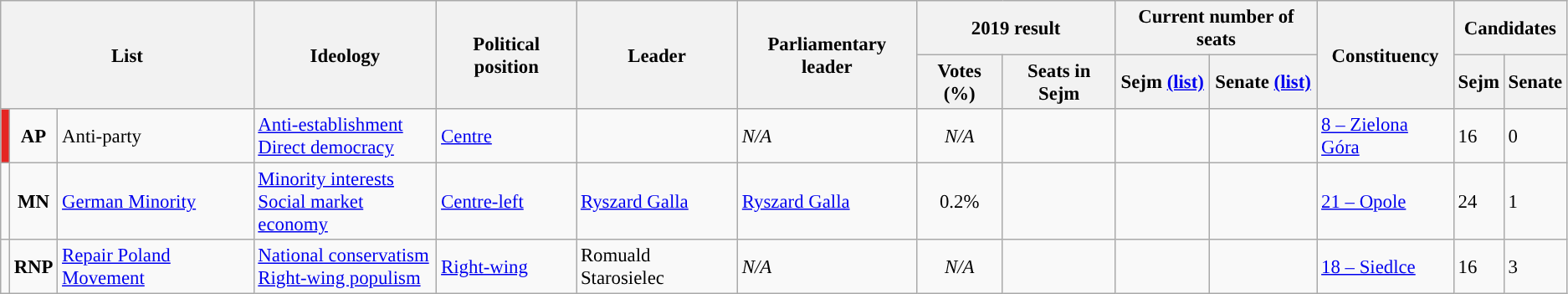<table class=wikitable style="font-size:95%;">
<tr>
<th colspan="3" rowspan="2">List</th>
<th rowspan="2">Ideology</th>
<th rowspan="2">Political position</th>
<th rowspan="2">Leader</th>
<th rowspan="2">Parliamentary leader</th>
<th colspan="2">2019 result</th>
<th colspan="2">Current number of seats</th>
<th rowspan="2">Constituency</th>
<th colspan="2">Candidates</th>
</tr>
<tr>
<th>Votes (%)</th>
<th>Seats in Sejm</th>
<th>Sejm <a href='#'>(list)</a></th>
<th>Senate <a href='#'>(list)</a></th>
<th>Sejm</th>
<th>Senate</th>
</tr>
<tr>
<td style="background:#e52522;"></td>
<td style="text-align:center;"><strong>AP</strong></td>
<td>Anti-party<br></td>
<td><a href='#'>Anti-establishment</a><br><a href='#'>Direct democracy</a></td>
<td><a href='#'>Centre</a></td>
<td></td>
<td><em>N/A</em></td>
<td style="text-align:center;"><em>N/A</em></td>
<td></td>
<td></td>
<td></td>
<td><a href='#'>8 – Zielona Góra</a></td>
<td>16</td>
<td>0</td>
</tr>
<tr>
<td style="background:"></td>
<td style="text-align:center;"><strong>MN</strong></td>
<td><a href='#'>German Minority</a><br></td>
<td><a href='#'>Minority interests</a><br><a href='#'>Social market economy</a></td>
<td><a href='#'>Centre-left</a></td>
<td><a href='#'>Ryszard Galla</a></td>
<td><a href='#'>Ryszard Galla</a></td>
<td style="text-align:center;">0.2%</td>
<td></td>
<td></td>
<td></td>
<td><a href='#'>21 – Opole</a></td>
<td>24</td>
<td>1</td>
</tr>
<tr>
<td style="background:"></td>
<td style="text-align:center;"><strong>RNP</strong></td>
<td><a href='#'>Repair Poland Movement</a><br></td>
<td><a href='#'>National conservatism</a><br><a href='#'>Right-wing populism</a></td>
<td><a href='#'>Right-wing</a></td>
<td>Romuald Starosielec</td>
<td><em>N/A</em></td>
<td style="text-align:center;"><em>N/A</em></td>
<td></td>
<td></td>
<td></td>
<td><a href='#'>18 – Siedlce</a></td>
<td>16</td>
<td>3</td>
</tr>
</table>
